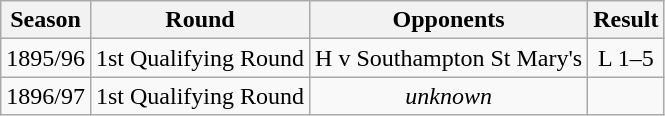<table class="wikitable collapsible collapsed" style=text-align:center>
<tr>
<th>Season</th>
<th>Round</th>
<th>Opponents</th>
<th>Result</th>
</tr>
<tr>
<td>1895/96</td>
<td>1st Qualifying Round</td>
<td>H v Southampton St Mary's</td>
<td>L 1–5</td>
</tr>
<tr>
<td>1896/97</td>
<td>1st Qualifying Round</td>
<td><em>unknown</em></td>
<td></td>
</tr>
</table>
